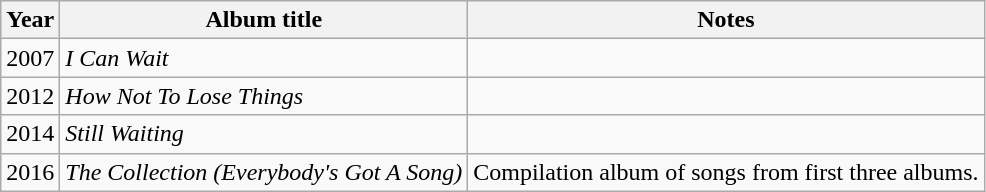<table class=wikitable>
<tr>
<th>Year</th>
<th>Album title</th>
<th>Notes</th>
</tr>
<tr>
<td>2007</td>
<td><em>I Can Wait</em></td>
<td></td>
</tr>
<tr>
<td>2012</td>
<td><em>How Not To Lose Things</em></td>
<td></td>
</tr>
<tr>
<td>2014</td>
<td><em>Still Waiting</em></td>
<td></td>
</tr>
<tr>
<td>2016</td>
<td><em>The Collection (Everybody's Got A Song)</em></td>
<td>Compilation album of songs from first three albums.</td>
</tr>
</table>
